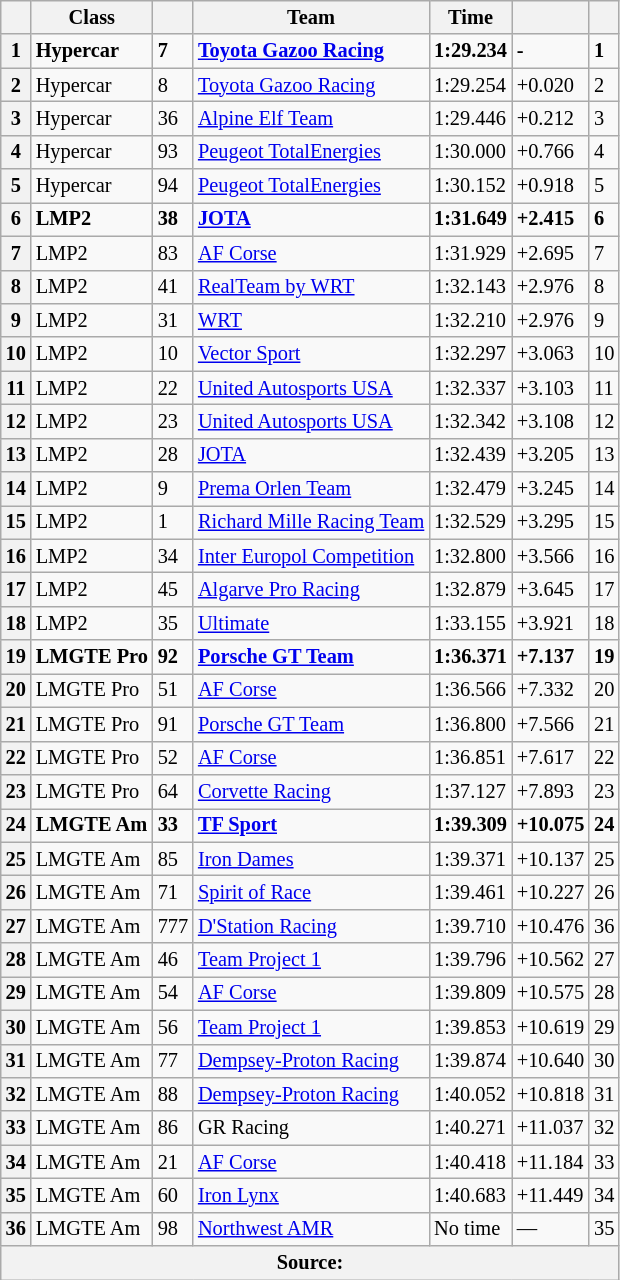<table class="wikitable" style="font-size:85%;">
<tr>
<th></th>
<th>Class</th>
<th></th>
<th>Team</th>
<th>Time</th>
<th></th>
<th></th>
</tr>
<tr style="font-weight:bold">
<th>1</th>
<td>Hypercar</td>
<td>7</td>
<td> <a href='#'>Toyota Gazoo Racing</a></td>
<td>1:29.234</td>
<td>-</td>
<td><strong>1</strong></td>
</tr>
<tr>
<th>2</th>
<td>Hypercar</td>
<td>8</td>
<td> <a href='#'>Toyota Gazoo Racing</a></td>
<td>1:29.254</td>
<td>+0.020</td>
<td>2</td>
</tr>
<tr>
<th>3</th>
<td>Hypercar</td>
<td>36</td>
<td> <a href='#'>Alpine Elf Team</a></td>
<td>1:29.446</td>
<td>+0.212</td>
<td>3</td>
</tr>
<tr>
<th>4</th>
<td>Hypercar</td>
<td>93</td>
<td> <a href='#'>Peugeot TotalEnergies</a></td>
<td>1:30.000</td>
<td>+0.766</td>
<td>4</td>
</tr>
<tr>
<th>5</th>
<td>Hypercar</td>
<td>94</td>
<td> <a href='#'>Peugeot TotalEnergies</a></td>
<td>1:30.152</td>
<td>+0.918</td>
<td>5</td>
</tr>
<tr style="font-weight:bold">
<th>6</th>
<td>LMP2</td>
<td>38</td>
<td> <a href='#'>JOTA</a></td>
<td>1:31.649</td>
<td>+2.415</td>
<td>6</td>
</tr>
<tr>
<th>7</th>
<td>LMP2</td>
<td>83</td>
<td> <a href='#'>AF Corse</a></td>
<td>1:31.929</td>
<td>+2.695</td>
<td>7</td>
</tr>
<tr>
<th>8</th>
<td>LMP2</td>
<td>41</td>
<td> <a href='#'>RealTeam by WRT</a></td>
<td>1:32.143</td>
<td>+2.976</td>
<td>8</td>
</tr>
<tr>
<th>9</th>
<td>LMP2</td>
<td>31</td>
<td> <a href='#'>WRT</a></td>
<td>1:32.210</td>
<td>+2.976</td>
<td>9</td>
</tr>
<tr>
<th>10</th>
<td>LMP2</td>
<td>10</td>
<td> <a href='#'>Vector Sport</a></td>
<td>1:32.297</td>
<td>+3.063</td>
<td>10</td>
</tr>
<tr>
<th>11</th>
<td>LMP2</td>
<td>22</td>
<td> <a href='#'>United Autosports USA</a></td>
<td>1:32.337</td>
<td>+3.103</td>
<td>11</td>
</tr>
<tr>
<th>12</th>
<td>LMP2</td>
<td>23</td>
<td> <a href='#'>United Autosports USA</a></td>
<td>1:32.342</td>
<td>+3.108</td>
<td>12</td>
</tr>
<tr>
<th>13</th>
<td>LMP2</td>
<td>28</td>
<td> <a href='#'>JOTA</a></td>
<td>1:32.439</td>
<td>+3.205</td>
<td>13</td>
</tr>
<tr>
<th>14</th>
<td>LMP2</td>
<td>9</td>
<td> <a href='#'>Prema Orlen Team</a></td>
<td>1:32.479</td>
<td>+3.245</td>
<td>14</td>
</tr>
<tr>
<th>15</th>
<td>LMP2</td>
<td>1</td>
<td> <a href='#'>Richard Mille Racing Team</a></td>
<td>1:32.529</td>
<td>+3.295</td>
<td>15</td>
</tr>
<tr>
<th>16</th>
<td>LMP2</td>
<td>34</td>
<td> <a href='#'>Inter Europol Competition</a></td>
<td>1:32.800</td>
<td>+3.566</td>
<td>16</td>
</tr>
<tr>
<th>17</th>
<td>LMP2</td>
<td>45</td>
<td> <a href='#'>Algarve Pro Racing</a></td>
<td>1:32.879</td>
<td>+3.645</td>
<td>17</td>
</tr>
<tr>
<th>18</th>
<td>LMP2</td>
<td>35</td>
<td> <a href='#'>Ultimate</a></td>
<td>1:33.155</td>
<td>+3.921</td>
<td>18</td>
</tr>
<tr style="font-weight:bold">
<th>19</th>
<td>LMGTE Pro</td>
<td>92</td>
<td> <a href='#'>Porsche GT Team</a></td>
<td>1:36.371</td>
<td>+7.137</td>
<td>19</td>
</tr>
<tr>
<th>20</th>
<td>LMGTE Pro</td>
<td>51</td>
<td> <a href='#'>AF Corse</a></td>
<td>1:36.566</td>
<td>+7.332</td>
<td>20</td>
</tr>
<tr>
<th>21</th>
<td>LMGTE Pro</td>
<td>91</td>
<td> <a href='#'>Porsche GT Team</a></td>
<td>1:36.800</td>
<td>+7.566</td>
<td>21</td>
</tr>
<tr>
<th>22</th>
<td>LMGTE Pro</td>
<td>52</td>
<td> <a href='#'>AF Corse</a></td>
<td>1:36.851</td>
<td>+7.617</td>
<td>22</td>
</tr>
<tr>
<th>23</th>
<td>LMGTE Pro</td>
<td>64</td>
<td> <a href='#'>Corvette Racing</a></td>
<td>1:37.127</td>
<td>+7.893</td>
<td>23</td>
</tr>
<tr style="font-weight:bold">
<th>24</th>
<td>LMGTE Am</td>
<td>33</td>
<td> <a href='#'>TF Sport</a></td>
<td>1:39.309</td>
<td>+10.075</td>
<td>24</td>
</tr>
<tr>
<th>25</th>
<td>LMGTE Am</td>
<td>85</td>
<td> <a href='#'>Iron Dames</a></td>
<td>1:39.371</td>
<td>+10.137</td>
<td>25</td>
</tr>
<tr>
<th>26</th>
<td>LMGTE Am</td>
<td>71</td>
<td> <a href='#'>Spirit of Race</a></td>
<td>1:39.461</td>
<td>+10.227</td>
<td>26</td>
</tr>
<tr>
<th>27</th>
<td>LMGTE Am</td>
<td>777</td>
<td> <a href='#'>D'Station Racing</a></td>
<td>1:39.710</td>
<td>+10.476</td>
<td>36</td>
</tr>
<tr>
<th>28</th>
<td>LMGTE Am</td>
<td>46</td>
<td> <a href='#'>Team Project 1</a></td>
<td>1:39.796</td>
<td>+10.562</td>
<td>27</td>
</tr>
<tr>
<th>29</th>
<td>LMGTE Am</td>
<td>54</td>
<td> <a href='#'>AF Corse</a></td>
<td>1:39.809</td>
<td>+10.575</td>
<td>28</td>
</tr>
<tr>
<th>30</th>
<td>LMGTE Am</td>
<td>56</td>
<td> <a href='#'>Team Project 1</a></td>
<td>1:39.853</td>
<td>+10.619</td>
<td>29</td>
</tr>
<tr>
<th>31</th>
<td>LMGTE Am</td>
<td>77</td>
<td> <a href='#'>Dempsey-Proton Racing</a></td>
<td>1:39.874</td>
<td>+10.640</td>
<td>30</td>
</tr>
<tr>
<th>32</th>
<td>LMGTE Am</td>
<td>88</td>
<td> <a href='#'>Dempsey-Proton Racing</a></td>
<td>1:40.052</td>
<td>+10.818</td>
<td>31</td>
</tr>
<tr>
<th>33</th>
<td>LMGTE Am</td>
<td>86</td>
<td> GR Racing</td>
<td>1:40.271</td>
<td>+11.037</td>
<td>32</td>
</tr>
<tr>
<th>34</th>
<td>LMGTE Am</td>
<td>21</td>
<td> <a href='#'>AF Corse</a></td>
<td>1:40.418</td>
<td>+11.184</td>
<td>33</td>
</tr>
<tr>
<th>35</th>
<td>LMGTE Am</td>
<td>60</td>
<td> <a href='#'>Iron Lynx</a></td>
<td>1:40.683</td>
<td>+11.449</td>
<td>34</td>
</tr>
<tr>
<th>36</th>
<td>LMGTE Am</td>
<td>98</td>
<td> <a href='#'>Northwest AMR</a></td>
<td>No time</td>
<td>—</td>
<td>35</td>
</tr>
<tr>
<th colspan="7">Source:</th>
</tr>
</table>
